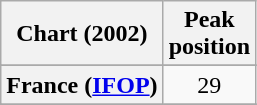<table class="wikitable plainrowheaders sortable">
<tr>
<th scope="col">Chart (2002)</th>
<th scope="col">Peak<br>position</th>
</tr>
<tr>
</tr>
<tr>
<th scope="row">France (<a href='#'>IFOP</a>)</th>
<td style="text-align:center">29</td>
</tr>
<tr>
</tr>
<tr>
</tr>
</table>
